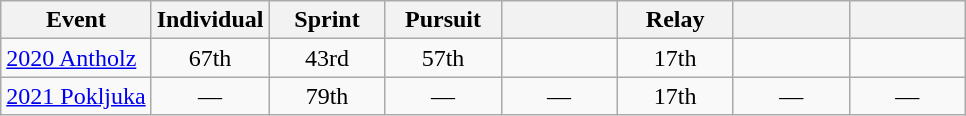<table class="wikitable" style="text-align: center;">
<tr ">
<th>Event</th>
<th style="width:70px;">Individual</th>
<th style="width:70px;">Sprint</th>
<th style="width:70px;">Pursuit</th>
<th style="width:70px;"></th>
<th style="width:70px;">Relay</th>
<th style="width:70px;"></th>
<th style="width:70px;"></th>
</tr>
<tr>
<td align="left"> <a href='#'>2020 Antholz</a></td>
<td>67th</td>
<td>43rd</td>
<td>57th</td>
<td></td>
<td>17th</td>
<td></td>
<td></td>
</tr>
<tr>
<td align="left"> <a href='#'>2021 Pokljuka</a></td>
<td>—</td>
<td>79th</td>
<td>—</td>
<td>—</td>
<td>17th</td>
<td>—</td>
<td>—</td>
</tr>
</table>
